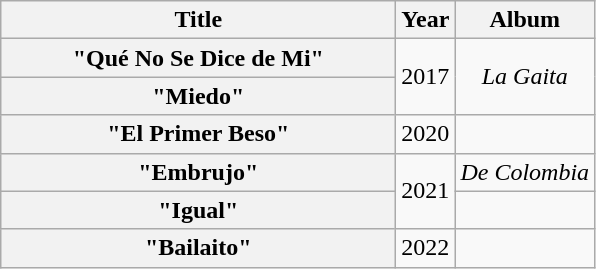<table class="wikitable plainrowheaders" style="text-align: center;">
<tr>
<th scope="col" style="width: 16em;">Title</th>
<th scope="col">Year</th>
<th scope="col">Album</th>
</tr>
<tr>
<th scope="row">"Qué No Se Dice de Mi"</th>
<td rowspan="2">2017</td>
<td rowspan="2"><em>La Gaita</em></td>
</tr>
<tr>
<th scope="row">"Miedo"</th>
</tr>
<tr>
<th scope="row">"El Primer Beso"</th>
<td>2020</td>
<td></td>
</tr>
<tr>
<th scope="row">"Embrujo"<br></th>
<td rowspan="2">2021</td>
<td><em>De Colombia</em></td>
</tr>
<tr>
<th scope="row">"Igual"<br></th>
<td></td>
</tr>
<tr>
<th scope="row">"Bailaito"</th>
<td>2022</td>
<td></td>
</tr>
</table>
